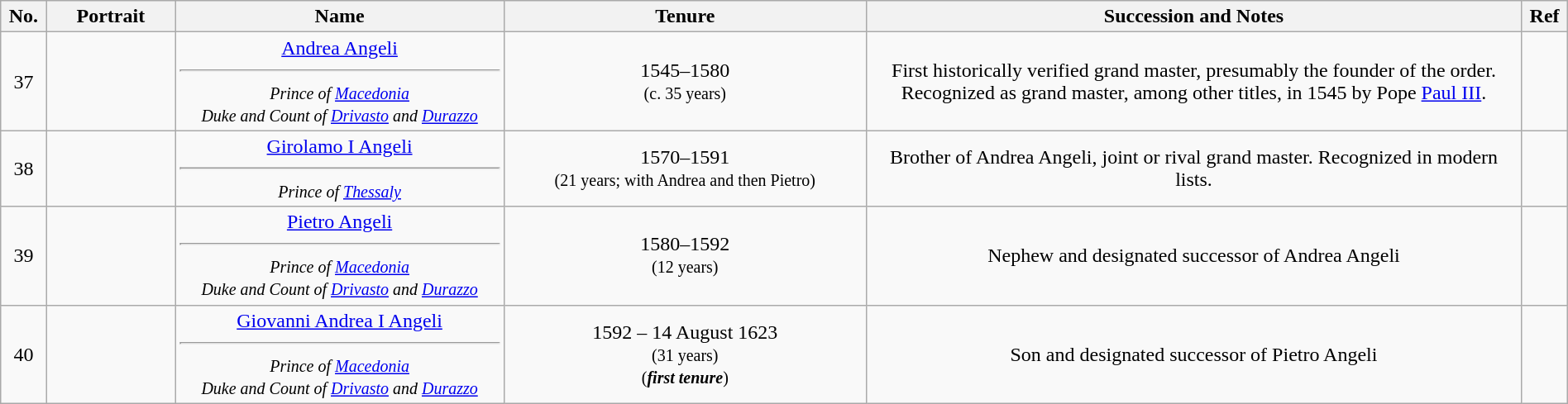<table class="wikitable" style="width:100%; text-align:center;">
<tr>
<th width="30">No.</th>
<th width="100">Portrait</th>
<th width="275">Name</th>
<th width="305">Tenure</th>
<th width="560">Succession and Notes</th>
<th width="30">Ref</th>
</tr>
<tr>
<td>37</td>
<td></td>
<td><a href='#'>Andrea Angeli</a><hr><small><em>Prince of <a href='#'>Macedonia</a><br>Duke and Count of <a href='#'>Drivasto</a> and <a href='#'>Durazzo</a></em></small></td>
<td> 1545–1580<br><small>(c. 35 years)</small></td>
<td>First historically verified grand master, presumably the founder of the order. Recognized as grand master, among other titles, in 1545 by Pope <a href='#'>Paul III</a>.</td>
<td></td>
</tr>
<tr>
<td>38</td>
<td></td>
<td><a href='#'>Girolamo I Angeli</a><hr><small><em>Prince of <a href='#'>Thessaly</a></em></small></td>
<td> 1570–1591<br><small>(21 years; with Andrea and then Pietro)</small></td>
<td>Brother of Andrea Angeli, joint or rival grand master. Recognized in modern lists.</td>
<td></td>
</tr>
<tr>
<td>39</td>
<td></td>
<td><a href='#'>Pietro Angeli</a><hr><small><em>Prince of <a href='#'>Macedonia</a><br>Duke and Count of <a href='#'>Drivasto</a> and <a href='#'>Durazzo</a></em></small></td>
<td>1580–1592<br><small>(12 years)</small></td>
<td>Nephew and designated successor of Andrea Angeli</td>
<td></td>
</tr>
<tr>
<td>40</td>
<td></td>
<td><a href='#'>Giovanni Andrea I Angeli</a><hr><small><em>Prince of <a href='#'>Macedonia</a><br>Duke and Count of <a href='#'>Drivasto</a> and <a href='#'>Durazzo</a></em></small></td>
<td>1592 – 14 August 1623<br><small>(31 years)<br>(<strong><em>first tenure</em></strong>)</small></td>
<td>Son and designated successor of Pietro Angeli</td>
<td></td>
</tr>
</table>
